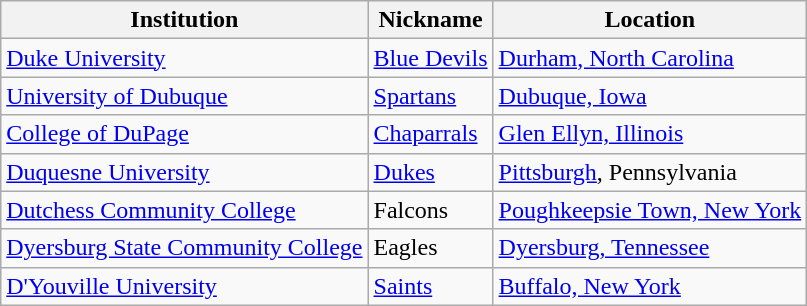<table class="wikitable">
<tr>
<th>Institution</th>
<th>Nickname</th>
<th>Location</th>
</tr>
<tr>
<td><a href='#'>Duke University</a></td>
<td><a href='#'>Blue Devils</a></td>
<td><a href='#'>Durham, North Carolina</a></td>
</tr>
<tr>
<td><a href='#'>University of Dubuque</a></td>
<td><a href='#'>Spartans</a></td>
<td><a href='#'>Dubuque, Iowa</a></td>
</tr>
<tr>
<td><a href='#'>College of DuPage</a></td>
<td><a href='#'>Chaparrals</a></td>
<td><a href='#'>Glen Ellyn, Illinois</a></td>
</tr>
<tr>
<td><a href='#'>Duquesne University</a></td>
<td><a href='#'>Dukes</a></td>
<td><a href='#'>Pittsburgh</a>, Pennsylvania</td>
</tr>
<tr>
<td><a href='#'>Dutchess Community College</a></td>
<td>Falcons</td>
<td><a href='#'>Poughkeepsie Town, New York</a></td>
</tr>
<tr>
<td><a href='#'>Dyersburg State Community College</a></td>
<td>Eagles</td>
<td><a href='#'>Dyersburg, Tennessee</a></td>
</tr>
<tr>
<td><a href='#'>D'Youville University</a></td>
<td><a href='#'>Saints</a></td>
<td><a href='#'>Buffalo, New York</a></td>
</tr>
</table>
